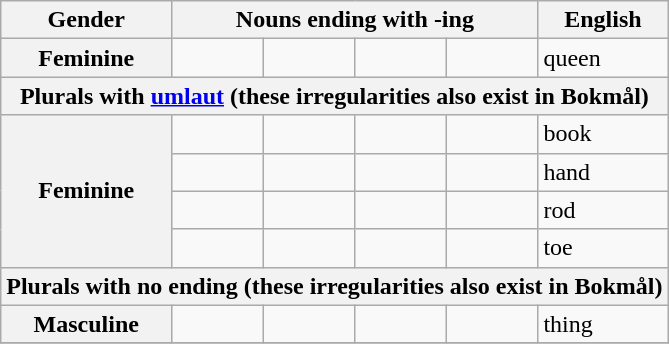<table class="wikitable">
<tr>
<th>Gender</th>
<th colspan="4">Nouns ending with -ing</th>
<th>English</th>
</tr>
<tr>
<th>Feminine</th>
<td></td>
<td></td>
<td></td>
<td></td>
<td>queen</td>
</tr>
<tr>
<th colspan="6">Plurals with <a href='#'>umlaut</a> (these irregularities also exist in Bokmål)</th>
</tr>
<tr>
<th rowspan="4">Feminine</th>
<td></td>
<td></td>
<td></td>
<td></td>
<td>book</td>
</tr>
<tr>
<td></td>
<td></td>
<td></td>
<td></td>
<td>hand</td>
</tr>
<tr>
<td></td>
<td></td>
<td></td>
<td></td>
<td>rod</td>
</tr>
<tr>
<td></td>
<td></td>
<td></td>
<td></td>
<td>toe</td>
</tr>
<tr>
<th colspan="6">Plurals with no ending (these irregularities also exist in Bokmål)</th>
</tr>
<tr>
<th>Masculine</th>
<td></td>
<td></td>
<td></td>
<td></td>
<td>thing</td>
</tr>
<tr>
</tr>
</table>
